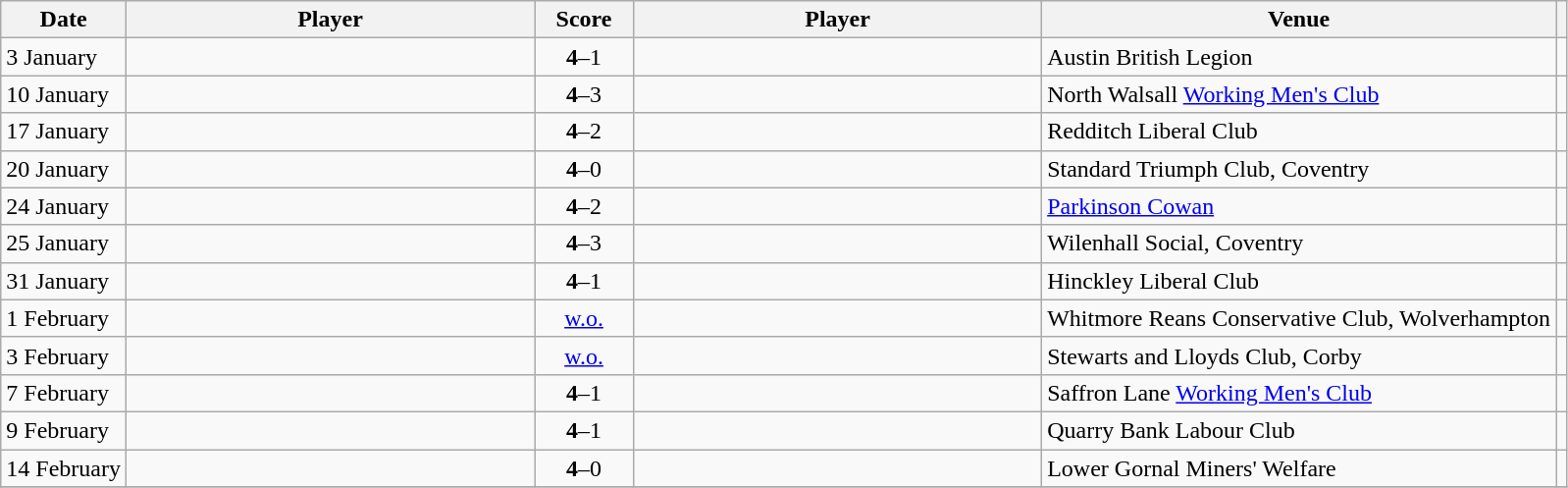<table class="wikitable ">
<tr>
<th>Date</th>
<th width=270>Player</th>
<th width=60>Score</th>
<th width=270>Player</th>
<th>Venue</th>
<th></th>
</tr>
<tr>
<td>3 January</td>
<td><strong></strong></td>
<td align="center"><strong>4</strong>–1</td>
<td></td>
<td>Austin British Legion</td>
<td></td>
</tr>
<tr>
<td>10 January</td>
<td><strong></strong></td>
<td align="center"><strong>4</strong>–3</td>
<td></td>
<td>North Walsall <a href='#'>Working Men's Club</a></td>
<td></td>
</tr>
<tr>
<td>17 January</td>
<td><strong></strong></td>
<td align="center"><strong>4</strong>–2</td>
<td></td>
<td>Redditch Liberal Club</td>
<td></td>
</tr>
<tr>
<td>20 January</td>
<td><strong> </strong></td>
<td align="center"><strong>4</strong>–0</td>
<td></td>
<td>Standard Triumph Club, Coventry</td>
<td></td>
</tr>
<tr>
<td>24 January</td>
<td><strong></strong></td>
<td align="center"><strong>4</strong>–2</td>
<td></td>
<td><a href='#'>Parkinson Cowan</a></td>
<td></td>
</tr>
<tr>
<td>25 January</td>
<td><strong></strong></td>
<td align="center"><strong>4</strong>–3</td>
<td></td>
<td>Wilenhall Social, Coventry</td>
<td></td>
</tr>
<tr>
<td>31 January</td>
<td><strong></strong></td>
<td align="center"><strong>4</strong>–1</td>
<td></td>
<td>Hinckley Liberal Club</td>
<td></td>
</tr>
<tr>
<td>1 February</td>
<td><strong></strong></td>
<td align="center"><a href='#'>w.o.</a></td>
<td></td>
<td>Whitmore Reans Conservative Club, Wolverhampton</td>
<td></td>
</tr>
<tr>
<td>3 February</td>
<td><strong></strong></td>
<td align="center"><a href='#'>w.o.</a></td>
<td></td>
<td>Stewarts and Lloyds Club, Corby</td>
<td></td>
</tr>
<tr>
<td>7 February</td>
<td><strong></strong></td>
<td align="center"><strong>4</strong>–1</td>
<td></td>
<td>Saffron Lane <a href='#'>Working Men's Club</a></td>
<td></td>
</tr>
<tr>
<td>9 February</td>
<td><strong></strong></td>
<td align="center"><strong>4</strong>–1</td>
<td></td>
<td>Quarry Bank Labour Club</td>
<td></td>
</tr>
<tr>
<td>14 February</td>
<td><strong></strong></td>
<td align="center"><strong>4</strong>–0</td>
<td></td>
<td>Lower Gornal Miners' Welfare</td>
<td></td>
</tr>
<tr>
</tr>
</table>
